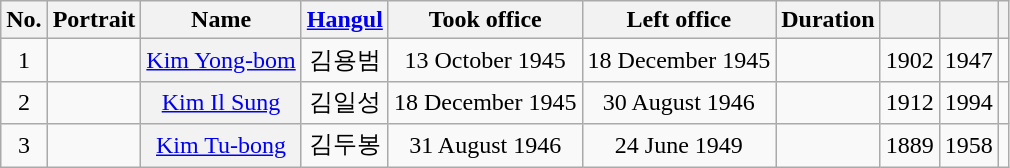<table class="wikitable sortable" style=text-align:center>
<tr>
<th scope="col">No.<br></th>
<th scope="col" class="unsortable">Portrait</th>
<th scope="col">Name</th>
<th class="unsortable"><a href='#'>Hangul</a></th>
<th scope="col">Took office</th>
<th scope="col">Left office</th>
<th scope="col">Duration</th>
<th scope=col></th>
<th scope=col></th>
<th scope=col class="unsortable"></th>
</tr>
<tr>
<td>1</td>
<td></td>
<th scope="row" style="font-weight:normal;"><a href='#'>Kim Yong-bom</a></th>
<td>김용범</td>
<td>13 October 1945</td>
<td>18 December 1945</td>
<td></td>
<td>1902</td>
<td>1947</td>
<td></td>
</tr>
<tr>
<td>2</td>
<td></td>
<th scope="row" style="font-weight:normal;"><a href='#'>Kim Il Sung</a></th>
<td>김일성</td>
<td>18 December 1945</td>
<td>30 August 1946</td>
<td></td>
<td>1912</td>
<td>1994</td>
<td></td>
</tr>
<tr>
<td>3</td>
<td></td>
<th scope="row" style="font-weight:normal;"><a href='#'>Kim Tu-bong</a></th>
<td>김두봉</td>
<td>31 August 1946</td>
<td>24 June 1949</td>
<td></td>
<td>1889</td>
<td>1958</td>
<td></td>
</tr>
</table>
